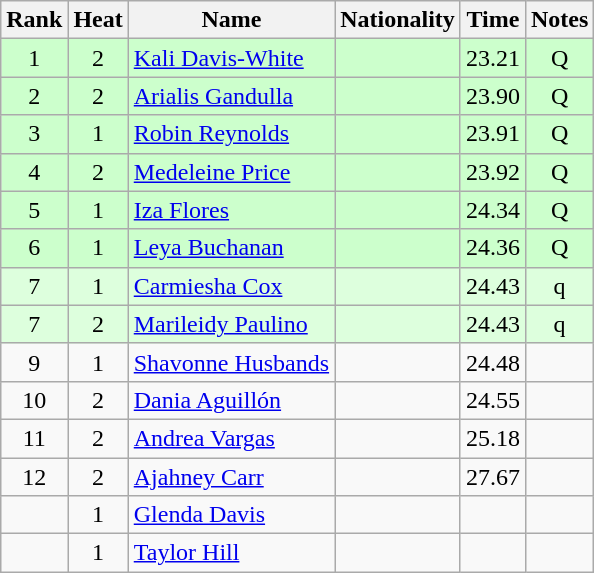<table class="wikitable sortable" style="text-align:center">
<tr>
<th>Rank</th>
<th>Heat</th>
<th>Name</th>
<th>Nationality</th>
<th>Time</th>
<th>Notes</th>
</tr>
<tr bgcolor=ccffcc>
<td>1</td>
<td>2</td>
<td align=left><a href='#'>Kali Davis-White</a></td>
<td align=left></td>
<td>23.21</td>
<td>Q</td>
</tr>
<tr bgcolor=ccffcc>
<td>2</td>
<td>2</td>
<td align=left><a href='#'>Arialis Gandulla</a></td>
<td align=left></td>
<td>23.90</td>
<td>Q</td>
</tr>
<tr bgcolor=ccffcc>
<td>3</td>
<td>1</td>
<td align=left><a href='#'>Robin Reynolds</a></td>
<td align=left></td>
<td>23.91</td>
<td>Q</td>
</tr>
<tr bgcolor=ccffcc>
<td>4</td>
<td>2</td>
<td align=left><a href='#'>Medeleine Price</a></td>
<td align=left></td>
<td>23.92</td>
<td>Q</td>
</tr>
<tr bgcolor=ccffcc>
<td>5</td>
<td>1</td>
<td align=left><a href='#'>Iza Flores</a></td>
<td align=left></td>
<td>24.34</td>
<td>Q</td>
</tr>
<tr bgcolor=ccffcc>
<td>6</td>
<td>1</td>
<td align=left><a href='#'>Leya Buchanan</a></td>
<td align=left></td>
<td>24.36</td>
<td>Q</td>
</tr>
<tr bgcolor=ddffdd>
<td>7</td>
<td>1</td>
<td align=left><a href='#'>Carmiesha Cox</a></td>
<td align=left></td>
<td>24.43</td>
<td>q</td>
</tr>
<tr bgcolor=ddffdd>
<td>7</td>
<td>2</td>
<td align=left><a href='#'>Marileidy Paulino</a></td>
<td align=left></td>
<td>24.43</td>
<td>q</td>
</tr>
<tr>
<td>9</td>
<td>1</td>
<td align=left><a href='#'>Shavonne Husbands</a></td>
<td align=left></td>
<td>24.48</td>
<td></td>
</tr>
<tr>
<td>10</td>
<td>2</td>
<td align=left><a href='#'>Dania Aguillón</a></td>
<td align=left></td>
<td>24.55</td>
<td></td>
</tr>
<tr>
<td>11</td>
<td>2</td>
<td align=left><a href='#'>Andrea Vargas</a></td>
<td align=left></td>
<td>25.18</td>
<td></td>
</tr>
<tr>
<td>12</td>
<td>2</td>
<td align=left><a href='#'>Ajahney Carr</a></td>
<td align=left></td>
<td>27.67</td>
<td></td>
</tr>
<tr>
<td></td>
<td>1</td>
<td align=left><a href='#'>Glenda Davis</a></td>
<td align=left></td>
<td></td>
<td></td>
</tr>
<tr>
<td></td>
<td>1</td>
<td align=left><a href='#'>Taylor Hill</a></td>
<td align=left></td>
<td></td>
<td></td>
</tr>
</table>
